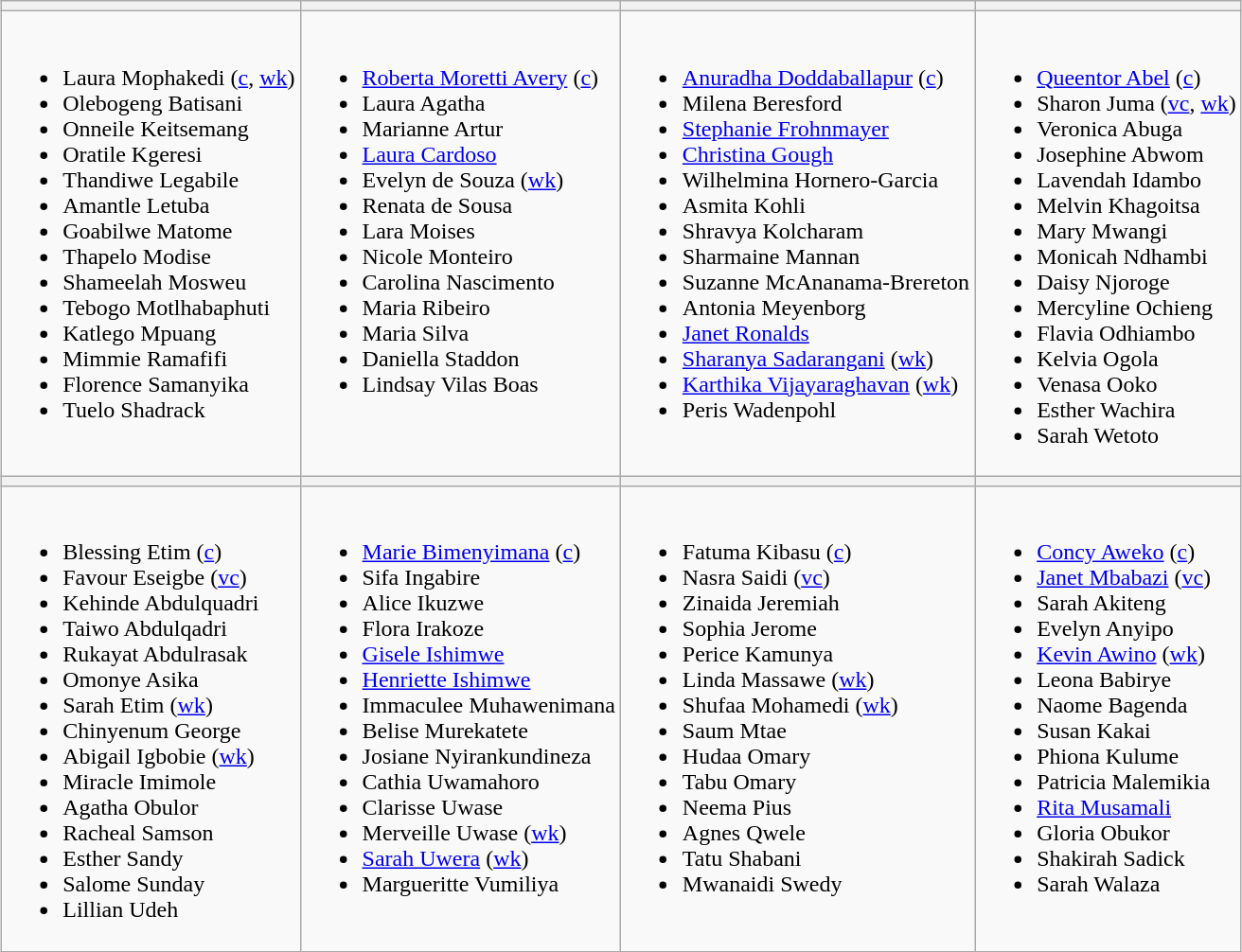<table class="wikitable" style="text-align:left; margin:auto">
<tr>
<th></th>
<th></th>
<th></th>
<th></th>
</tr>
<tr>
<td valign=top><br><ul><li>Laura Mophakedi (<a href='#'>c</a>, <a href='#'>wk</a>)</li><li>Olebogeng Batisani</li><li>Onneile Keitsemang</li><li>Oratile Kgeresi</li><li>Thandiwe Legabile</li><li>Amantle Letuba</li><li>Goabilwe Matome</li><li>Thapelo Modise</li><li>Shameelah Mosweu</li><li>Tebogo Motlhabaphuti</li><li>Katlego Mpuang</li><li>Mimmie Ramafifi</li><li>Florence Samanyika</li><li>Tuelo Shadrack</li></ul></td>
<td valign=top><br><ul><li><a href='#'>Roberta Moretti Avery</a> (<a href='#'>c</a>)</li><li>Laura Agatha</li><li>Marianne Artur</li><li><a href='#'>Laura Cardoso</a></li><li>Evelyn de Souza (<a href='#'>wk</a>)</li><li>Renata de Sousa</li><li>Lara Moises</li><li>Nicole Monteiro</li><li>Carolina Nascimento</li><li>Maria Ribeiro</li><li>Maria Silva</li><li>Daniella Staddon</li><li>Lindsay Vilas Boas</li></ul></td>
<td valign=top><br><ul><li><a href='#'>Anuradha Doddaballapur</a> (<a href='#'>c</a>)</li><li>Milena Beresford</li><li><a href='#'>Stephanie Frohnmayer</a></li><li><a href='#'>Christina Gough</a></li><li>Wilhelmina Hornero-Garcia</li><li>Asmita Kohli</li><li>Shravya Kolcharam</li><li>Sharmaine Mannan</li><li>Suzanne McAnanama-Brereton</li><li>Antonia Meyenborg</li><li><a href='#'>Janet Ronalds</a></li><li><a href='#'>Sharanya Sadarangani</a> (<a href='#'>wk</a>)</li><li><a href='#'>Karthika Vijayaraghavan</a> (<a href='#'>wk</a>)</li><li>Peris Wadenpohl</li></ul></td>
<td valign=top><br><ul><li><a href='#'>Queentor Abel</a> (<a href='#'>c</a>)</li><li>Sharon Juma (<a href='#'>vc</a>, <a href='#'>wk</a>)</li><li>Veronica Abuga</li><li>Josephine Abwom</li><li>Lavendah Idambo</li><li>Melvin Khagoitsa</li><li>Mary Mwangi</li><li>Monicah Ndhambi</li><li>Daisy Njoroge</li><li>Mercyline Ochieng</li><li>Flavia Odhiambo</li><li>Kelvia Ogola</li><li>Venasa Ooko</li><li>Esther Wachira</li><li>Sarah Wetoto</li></ul></td>
</tr>
<tr>
<th></th>
<th></th>
<th></th>
<th></th>
</tr>
<tr>
<td valign=top><br><ul><li>Blessing Etim (<a href='#'>c</a>)</li><li>Favour Eseigbe (<a href='#'>vc</a>)</li><li>Kehinde Abdulquadri</li><li>Taiwo Abdulqadri</li><li>Rukayat Abdulrasak</li><li>Omonye Asika</li><li>Sarah Etim (<a href='#'>wk</a>)</li><li>Chinyenum George</li><li>Abigail Igbobie (<a href='#'>wk</a>)</li><li>Miracle Imimole</li><li>Agatha Obulor</li><li>Racheal Samson</li><li>Esther Sandy</li><li>Salome Sunday</li><li>Lillian Udeh</li></ul></td>
<td valign=top><br><ul><li><a href='#'>Marie Bimenyimana</a> (<a href='#'>c</a>)</li><li>Sifa Ingabire</li><li>Alice Ikuzwe</li><li>Flora Irakoze</li><li><a href='#'>Gisele Ishimwe</a></li><li><a href='#'>Henriette Ishimwe</a></li><li>Immaculee Muhawenimana</li><li>Belise Murekatete</li><li>Josiane Nyirankundineza</li><li>Cathia Uwamahoro</li><li>Clarisse Uwase</li><li>Merveille Uwase (<a href='#'>wk</a>)</li><li><a href='#'>Sarah Uwera</a> (<a href='#'>wk</a>)</li><li>Margueritte Vumiliya</li></ul></td>
<td valign=top><br><ul><li>Fatuma Kibasu (<a href='#'>c</a>)</li><li>Nasra Saidi (<a href='#'>vc</a>)</li><li>Zinaida Jeremiah</li><li>Sophia Jerome</li><li>Perice Kamunya</li><li>Linda Massawe (<a href='#'>wk</a>)</li><li>Shufaa Mohamedi (<a href='#'>wk</a>)</li><li>Saum Mtae</li><li>Hudaa Omary</li><li>Tabu Omary</li><li>Neema Pius</li><li>Agnes Qwele</li><li>Tatu Shabani</li><li>Mwanaidi Swedy</li></ul></td>
<td valign=top><br><ul><li><a href='#'>Concy Aweko</a> (<a href='#'>c</a>)</li><li><a href='#'>Janet Mbabazi</a> (<a href='#'>vc</a>)</li><li>Sarah Akiteng</li><li>Evelyn Anyipo</li><li><a href='#'>Kevin Awino</a> (<a href='#'>wk</a>)</li><li>Leona Babirye</li><li>Naome Bagenda</li><li>Susan Kakai</li><li>Phiona Kulume</li><li>Patricia Malemikia</li><li><a href='#'>Rita Musamali</a></li><li>Gloria Obukor</li><li>Shakirah Sadick</li><li>Sarah Walaza</li></ul></td>
</tr>
</table>
